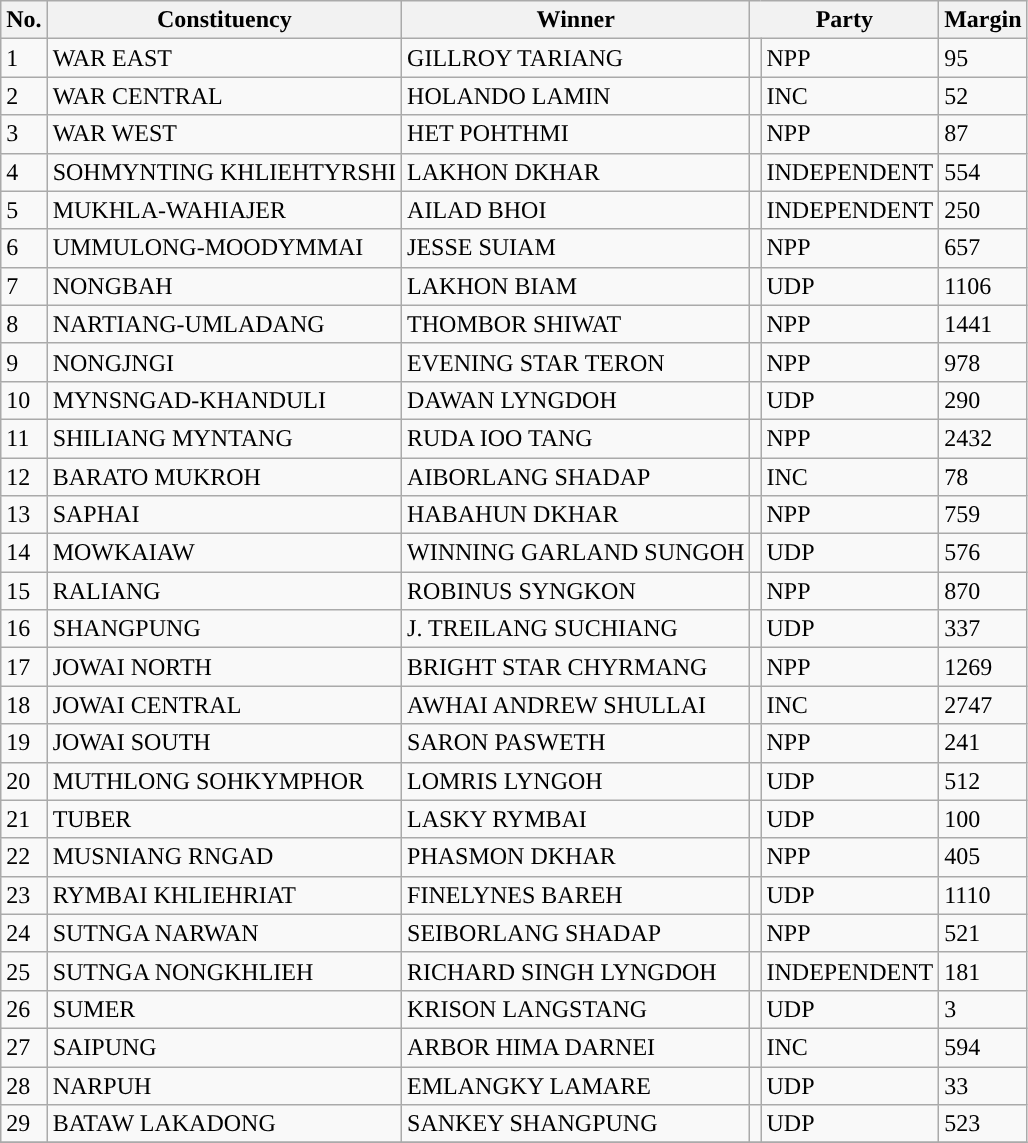<table class="wikitable sortable">
<tr>
<th>No.</th>
<th>Constituency</th>
<th>Winner</th>
<th colspan="2">Party</th>
<th>Margin</th>
</tr>
<tr>
<td>1</td>
<td>WAR EAST</td>
<td>GILLROY TARIANG</td>
<td style="background-color:"></td>
<td>NPP</td>
<td>95</td>
</tr>
<tr>
<td>2</td>
<td>WAR CENTRAL</td>
<td>HOLANDO LAMIN</td>
<td style="background-color: "></td>
<td>INC</td>
<td>52</td>
</tr>
<tr>
<td>3</td>
<td>WAR WEST</td>
<td>HET POHTHMI</td>
<td style="background-color:"></td>
<td>NPP</td>
<td>87</td>
</tr>
<tr>
<td>4</td>
<td>SOHMYNTING KHLIEHTYRSHI</td>
<td>LAKHON DKHAR</td>
<td style="background-color: "></td>
<td>INDEPENDENT</td>
<td>554</td>
</tr>
<tr>
<td>5</td>
<td>MUKHLA-WAHIAJER</td>
<td>AILAD BHOI</td>
<td style="background-color: "></td>
<td>INDEPENDENT</td>
<td>250</td>
</tr>
<tr>
<td>6</td>
<td>UMMULONG-MOODYMMAI</td>
<td>JESSE SUIAM</td>
<td style="background-color:"></td>
<td>NPP</td>
<td>657</td>
</tr>
<tr>
<td>7</td>
<td>NONGBAH</td>
<td>LAKHON BIAM</td>
<td style="background-color: "></td>
<td>UDP</td>
<td>1106</td>
</tr>
<tr>
<td>8</td>
<td>NARTIANG-UMLADANG</td>
<td>THOMBOR SHIWAT</td>
<td style="background-color:"></td>
<td>NPP</td>
<td>1441</td>
</tr>
<tr>
<td>9</td>
<td>NONGJNGI</td>
<td>EVENING STAR TERON</td>
<td style="background-color:"></td>
<td>NPP</td>
<td>978</td>
</tr>
<tr>
<td>10</td>
<td>MYNSNGAD-KHANDULI</td>
<td>DAWAN LYNGDOH</td>
<td style="background-color: "></td>
<td>UDP</td>
<td>290</td>
</tr>
<tr>
<td>11</td>
<td>SHILIANG MYNTANG</td>
<td>RUDA IOO TANG</td>
<td style="background-color:"></td>
<td>NPP</td>
<td>2432</td>
</tr>
<tr>
<td>12</td>
<td>BARATO MUKROH</td>
<td>AIBORLANG SHADAP</td>
<td style="background-color: "></td>
<td>INC</td>
<td>78</td>
</tr>
<tr>
<td>13</td>
<td>SAPHAI</td>
<td>HABAHUN DKHAR</td>
<td style="background-color:"></td>
<td>NPP</td>
<td>759</td>
</tr>
<tr>
<td>14</td>
<td>MOWKAIAW</td>
<td>WINNING GARLAND SUNGOH</td>
<td style="background-color: "></td>
<td>UDP</td>
<td>576</td>
</tr>
<tr>
<td>15</td>
<td>RALIANG</td>
<td>ROBINUS SYNGKON</td>
<td style="background-color:"></td>
<td>NPP</td>
<td>870</td>
</tr>
<tr>
<td>16</td>
<td>SHANGPUNG</td>
<td>J. TREILANG SUCHIANG</td>
<td style="background-color: "></td>
<td>UDP</td>
<td>337</td>
</tr>
<tr>
<td>17</td>
<td>JOWAI NORTH</td>
<td>BRIGHT STAR CHYRMANG</td>
<td style="background-color:"></td>
<td>NPP</td>
<td>1269</td>
</tr>
<tr>
<td>18</td>
<td>JOWAI CENTRAL</td>
<td>AWHAI ANDREW SHULLAI</td>
<td style="background-color: "></td>
<td>INC</td>
<td>2747</td>
</tr>
<tr>
<td>19</td>
<td>JOWAI SOUTH</td>
<td>SARON PASWETH</td>
<td style="background-color:"></td>
<td>NPP</td>
<td>241</td>
</tr>
<tr>
<td>20</td>
<td>MUTHLONG SOHKYMPHOR</td>
<td>LOMRIS LYNGOH</td>
<td style="background-color: "></td>
<td>UDP</td>
<td>512</td>
</tr>
<tr>
<td>21</td>
<td>TUBER</td>
<td>LASKY RYMBAI</td>
<td style="background-color: "></td>
<td>UDP</td>
<td>100</td>
</tr>
<tr>
<td>22</td>
<td>MUSNIANG RNGAD</td>
<td>PHASMON DKHAR</td>
<td style="background-color:"></td>
<td>NPP</td>
<td>405</td>
</tr>
<tr>
<td>23</td>
<td>RYMBAI KHLIEHRIAT</td>
<td>FINELYNES BAREH</td>
<td style="background-color: "></td>
<td>UDP</td>
<td>1110</td>
</tr>
<tr>
<td>24</td>
<td>SUTNGA NARWAN</td>
<td>SEIBORLANG SHADAP</td>
<td style="background-color:"></td>
<td>NPP</td>
<td>521</td>
</tr>
<tr>
<td>25</td>
<td>SUTNGA NONGKHLIEH</td>
<td>RICHARD SINGH LYNGDOH</td>
<td style="background-color: "></td>
<td>INDEPENDENT</td>
<td>181</td>
</tr>
<tr>
<td>26</td>
<td>SUMER</td>
<td>KRISON LANGSTANG</td>
<td style="background-color: "></td>
<td>UDP</td>
<td>3</td>
</tr>
<tr>
<td>27</td>
<td>SAIPUNG</td>
<td>ARBOR HIMA DARNEI</td>
<td style="background-color: "></td>
<td>INC</td>
<td>594</td>
</tr>
<tr>
<td>28</td>
<td>NARPUH</td>
<td>EMLANGKY LAMARE</td>
<td style="background-color: "></td>
<td>UDP</td>
<td>33</td>
</tr>
<tr>
<td>29</td>
<td>BATAW LAKADONG</td>
<td>SANKEY SHANGPUNG</td>
<td style="background-color: "></td>
<td>UDP</td>
<td>523</td>
</tr>
<tr>
</tr>
</table>
